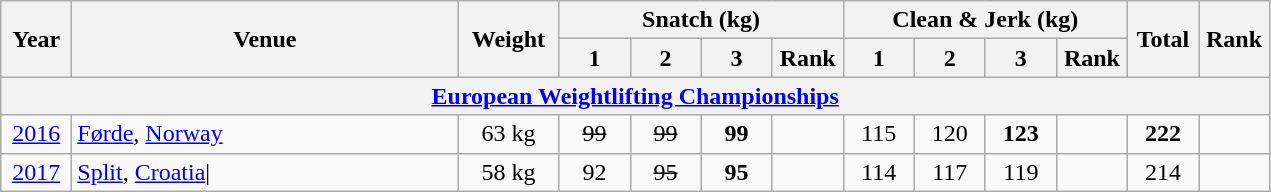<table class = "wikitable" style="text-align:center;">
<tr>
<th rowspan=2 width=40>Year</th>
<th rowspan=2 width=250>Venue</th>
<th rowspan=2 width=60>Weight</th>
<th colspan=4>Snatch (kg)</th>
<th colspan=4>Clean & Jerk (kg)</th>
<th rowspan=2 width=40>Total</th>
<th rowspan=2 width=40>Rank</th>
</tr>
<tr>
<th width=40>1</th>
<th width=40>2</th>
<th width=40>3</th>
<th width=40>Rank</th>
<th width=40>1</th>
<th width=40>2</th>
<th width=40>3</th>
<th width=40>Rank</th>
</tr>
<tr>
<th colspan=13><a href='#'>European Weightlifting Championships</a></th>
</tr>
<tr>
<td><a href='#'>2016</a></td>
<td align=left> <a href='#'>Førde</a>, <a href='#'>Norway</a></td>
<td>63 kg</td>
<td><s> 99</s></td>
<td><s> 99</s></td>
<td><strong>99</strong></td>
<td></td>
<td>115</td>
<td>120</td>
<td><strong>123</strong></td>
<td></td>
<td><strong>222</strong></td>
<td></td>
</tr>
<tr>
<td><a href='#'>2017</a></td>
<td align=left> <a href='#'>Split</a>, <a href='#'>Croatia</a>|</td>
<td>58 kg</td>
<td>92</td>
<td><s> 95</s></td>
<td><strong>95</strong></td>
<td></td>
<td>114</td>
<td>117</td>
<td>119</td>
<td></td>
<td>214</td>
<td></td>
</tr>
</table>
